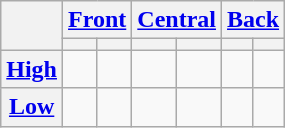<table class="wikitable" style="text-align:center;">
<tr>
<th rowspan="2"></th>
<th colspan="2"><a href='#'>Front</a></th>
<th colspan="2"><a href='#'>Central</a></th>
<th colspan="2"><a href='#'>Back</a></th>
</tr>
<tr>
<th></th>
<th></th>
<th></th>
<th></th>
<th></th>
<th></th>
</tr>
<tr>
<th><a href='#'>High</a></th>
<td></td>
<td></td>
<td></td>
<td></td>
<td></td>
<td></td>
</tr>
<tr>
<th><a href='#'>Low</a></th>
<td></td>
<td></td>
<td></td>
<td></td>
<td></td>
<td></td>
</tr>
</table>
